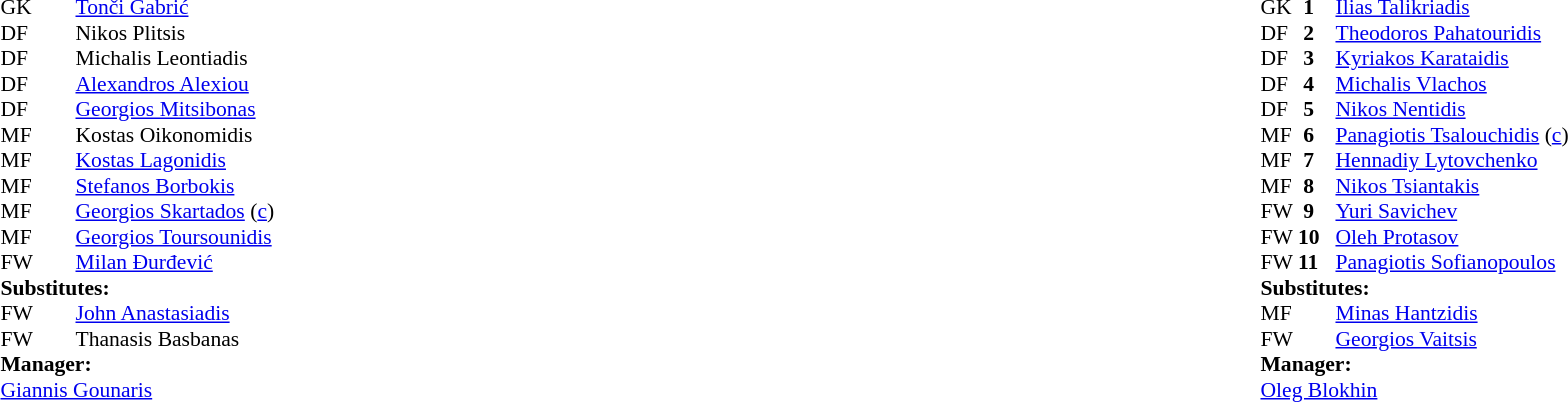<table width="100%">
<tr>
<td valign="top" width="50%"><br><table style="font-size: 90%" cellspacing="0" cellpadding="0">
<tr>
<th width="25"></th>
<th width="25"></th>
</tr>
<tr>
<td>GK</td>
<td></td>
<td> <a href='#'>Tonči Gabrić</a></td>
</tr>
<tr>
<td>DF</td>
<td></td>
<td> Nikos Plitsis</td>
</tr>
<tr>
<td>DF</td>
<td></td>
<td> Michalis Leontiadis</td>
</tr>
<tr>
<td>DF</td>
<td></td>
<td> <a href='#'>Alexandros Alexiou</a></td>
</tr>
<tr>
<td>DF</td>
<td></td>
<td> <a href='#'>Georgios Mitsibonas</a></td>
</tr>
<tr>
<td>MF</td>
<td></td>
<td> Kostas Oikonomidis</td>
<td> </td>
</tr>
<tr>
<td>MF</td>
<td></td>
<td> <a href='#'>Kostas Lagonidis</a></td>
</tr>
<tr>
<td>MF</td>
<td></td>
<td> <a href='#'>Stefanos Borbokis</a></td>
</tr>
<tr>
<td>MF</td>
<td></td>
<td> <a href='#'>Georgios Skartados</a> (<a href='#'>c</a>)</td>
</tr>
<tr>
<td>MF</td>
<td></td>
<td> <a href='#'>Georgios Toursounidis</a></td>
</tr>
<tr>
<td>FW</td>
<td></td>
<td> <a href='#'>Milan Đurđević</a></td>
<td> </td>
</tr>
<tr>
<td colspan=4><strong>Substitutes:</strong></td>
</tr>
<tr>
<td>FW</td>
<td></td>
<td> <a href='#'>John Anastasiadis</a></td>
<td> </td>
</tr>
<tr>
<td>FW</td>
<td></td>
<td> Thanasis Basbanas</td>
<td> </td>
</tr>
<tr>
<td colspan=4><strong>Manager:</strong></td>
</tr>
<tr>
<td colspan="4"> <a href='#'>Giannis Gounaris</a></td>
</tr>
</table>
</td>
<td valign="top" width="50%"><br><table style="font-size: 90%" cellspacing="0" cellpadding="0" align="center">
<tr>
<th width="25"></th>
<th width="25"></th>
</tr>
<tr>
<td>GK</td>
<td><strong> 1</strong></td>
<td> <a href='#'>Ilias Talikriadis</a></td>
</tr>
<tr>
<td>DF</td>
<td><strong> 2</strong></td>
<td> <a href='#'>Theodoros Pahatouridis</a></td>
</tr>
<tr>
<td>DF</td>
<td><strong> 3</strong></td>
<td> <a href='#'>Kyriakos Karataidis</a></td>
</tr>
<tr>
<td>DF</td>
<td><strong> 4</strong></td>
<td> <a href='#'>Michalis Vlachos</a></td>
</tr>
<tr>
<td>DF</td>
<td><strong> 5</strong></td>
<td> <a href='#'>Nikos Nentidis</a></td>
<td> </td>
</tr>
<tr>
<td>MF</td>
<td><strong> 6</strong></td>
<td> <a href='#'>Panagiotis Tsalouchidis</a> (<a href='#'>c</a>)</td>
</tr>
<tr>
<td>MF</td>
<td><strong> 7</strong></td>
<td> <a href='#'>Hennadiy Lytovchenko</a></td>
</tr>
<tr>
<td>MF</td>
<td><strong> 8</strong></td>
<td> <a href='#'>Nikos Tsiantakis</a></td>
</tr>
<tr>
<td>FW</td>
<td><strong> 9</strong></td>
<td> <a href='#'>Yuri Savichev</a></td>
</tr>
<tr>
<td>FW</td>
<td><strong>10</strong></td>
<td> <a href='#'>Oleh Protasov</a></td>
</tr>
<tr>
<td>FW</td>
<td><strong>11</strong></td>
<td> <a href='#'>Panagiotis Sofianopoulos</a></td>
<td> </td>
</tr>
<tr>
<td colspan=4><strong>Substitutes:</strong></td>
</tr>
<tr>
<td>MF</td>
<td></td>
<td> <a href='#'>Minas Hantzidis</a></td>
<td> </td>
</tr>
<tr>
<td>FW</td>
<td></td>
<td> <a href='#'>Georgios Vaitsis</a></td>
<td> </td>
</tr>
<tr>
<td colspan=4><strong>Manager:</strong></td>
</tr>
<tr>
<td colspan="4"> <a href='#'>Oleg Blokhin</a></td>
</tr>
</table>
</td>
</tr>
</table>
